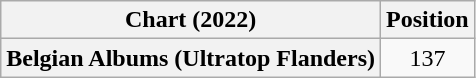<table class="wikitable plainrowheaders">
<tr>
<th>Chart (2022)</th>
<th>Position</th>
</tr>
<tr>
<th scope="row">Belgian Albums (Ultratop Flanders)</th>
<td style="text-align:center;">137</td>
</tr>
</table>
